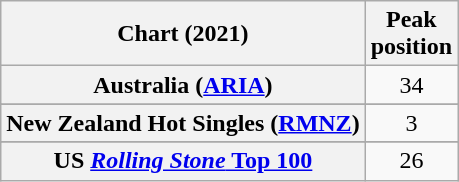<table class="wikitable sortable plainrowheaders" style="text-align:center;">
<tr>
<th scope="col">Chart (2021)</th>
<th scope="col">Peak<br>position</th>
</tr>
<tr>
<th scope="row">Australia (<a href='#'>ARIA</a>)</th>
<td>34</td>
</tr>
<tr>
</tr>
<tr>
</tr>
<tr>
</tr>
<tr>
<th scope="row">New Zealand Hot Singles (<a href='#'>RMNZ</a>)</th>
<td>3</td>
</tr>
<tr>
</tr>
<tr>
</tr>
<tr>
</tr>
<tr>
<th scope="row">US <a href='#'><em>Rolling Stone</em> Top 100</a></th>
<td>26</td>
</tr>
</table>
